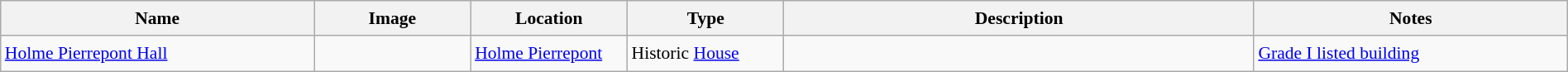<table class="wikitable sortable" style="font-size:90%;width:100%;border:0px;text-align:left;line-height:150%;">
<tr>
<th width="20%">Name</th>
<th width="10%" class="unsortable">Image</th>
<th width="10%">Location</th>
<th width="10%">Type</th>
<th width="30%" class="unsortable">Description</th>
<th width="20%" class="unsortable">Notes</th>
</tr>
<tr>
<td><a href='#'>Holme Pierrepont Hall</a></td>
<td></td>
<td><a href='#'>Holme Pierrepont</a></td>
<td>Historic <a href='#'>House</a></td>
<td></td>
<td><a href='#'>Grade I listed building</a></td>
</tr>
<tr>
</tr>
</table>
